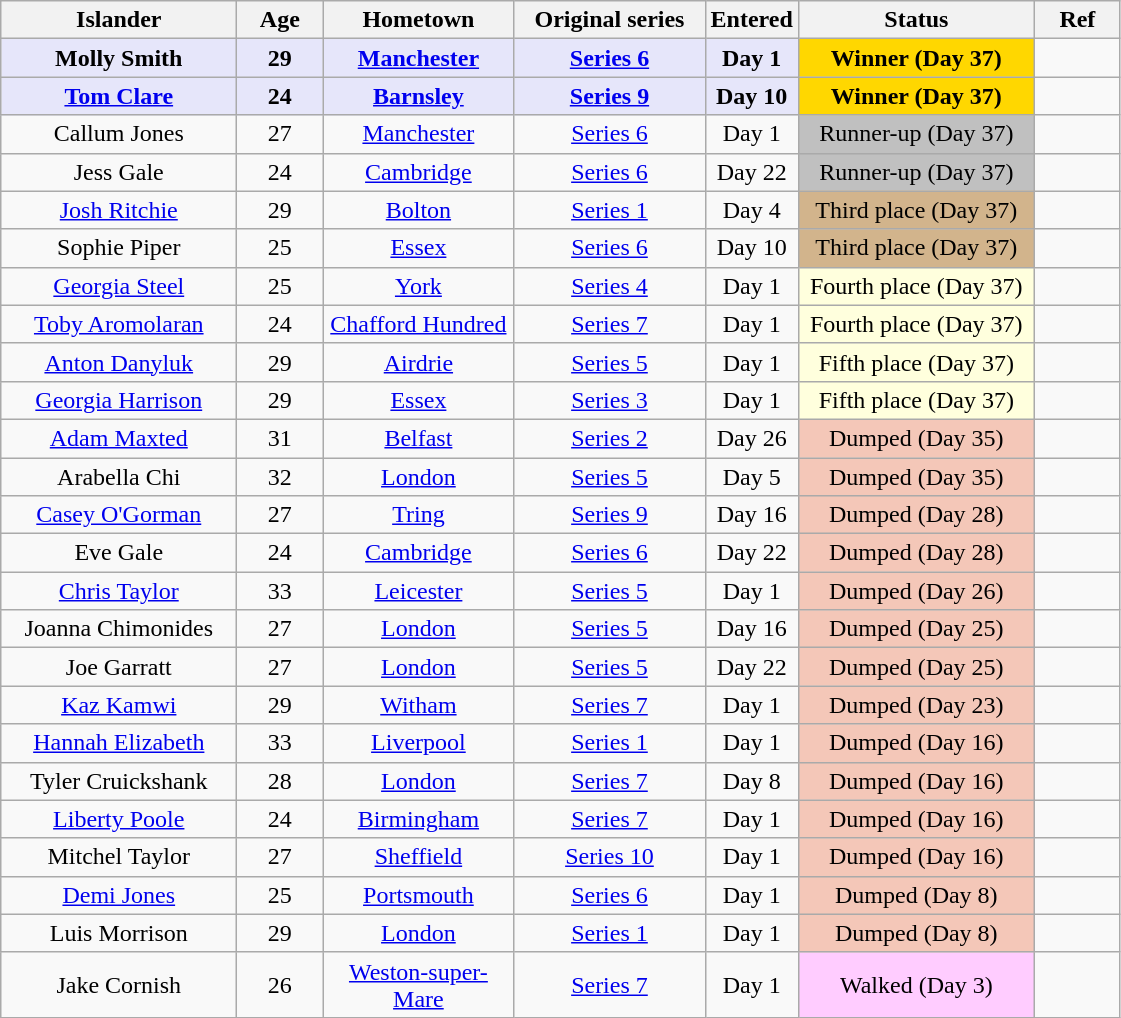<table class="wikitable sortable" style="text-align:center;">
<tr>
<th style="width:150px;"><strong>Islander</strong></th>
<th style="width:50px;"><strong>Age</strong></th>
<th style="width:120px;"><strong>Hometown</strong></th>
<th style="width:120px;"><strong>Original series</strong></th>
<th style="width:50px;"><strong>Entered</strong></th>
<th style="width:150px;"><strong>Status</strong></th>
<th style="width:50px;"><strong>Ref</strong></th>
</tr>
<tr>
<td style="background:lavender;"><strong>Molly Smith</strong></td>
<td style="background:lavender;"><strong>29</strong></td>
<td style="background:lavender;"><strong><a href='#'>Manchester</a></strong></td>
<td style="background:lavender;"><strong><a href='#'>Series 6</a></strong></td>
<td style="background:lavender;"><strong>Day 1</strong></td>
<td style="background:gold;"><strong>Winner (Day 37)</strong></td>
<td align="center"></td>
</tr>
<tr>
<td style="background:lavender;"><strong><a href='#'>Tom Clare</a></strong></td>
<td style="background:lavender;"><strong>24</strong></td>
<td style="background:lavender;"><strong><a href='#'>Barnsley</a></strong></td>
<td style="background:lavender;"><strong><a href='#'>Series 9</a></strong></td>
<td style="background:lavender;"><strong>Day 10</strong></td>
<td style="background:gold;"><strong>Winner (Day 37)</strong></td>
<td></td>
</tr>
<tr>
<td>Callum Jones</td>
<td>27</td>
<td><a href='#'>Manchester</a></td>
<td><a href='#'>Series 6</a></td>
<td>Day 1</td>
<td style="background:silver;">Runner-up (Day 37)</td>
<td align="center"></td>
</tr>
<tr>
<td>Jess Gale</td>
<td>24</td>
<td><a href='#'>Cambridge</a></td>
<td><a href='#'>Series 6</a></td>
<td>Day 22</td>
<td style="background:silver;">Runner-up (Day 37)</td>
<td align="center"></td>
</tr>
<tr>
<td><a href='#'>Josh Ritchie</a></td>
<td>29</td>
<td><a href='#'>Bolton</a></td>
<td><a href='#'>Series 1</a></td>
<td>Day 4</td>
<td style="background:tan;">Third place (Day 37)</td>
<td align="center"></td>
</tr>
<tr>
<td>Sophie Piper</td>
<td>25</td>
<td><a href='#'>Essex</a></td>
<td><a href='#'>Series 6</a></td>
<td>Day 10</td>
<td style="background:tan;">Third place (Day 37)</td>
<td></td>
</tr>
<tr>
<td><a href='#'>Georgia Steel</a></td>
<td>25</td>
<td><a href='#'>York</a></td>
<td><a href='#'>Series 4</a></td>
<td>Day 1</td>
<td style="background:#FFFFDD;">Fourth place (Day 37)</td>
<td align="center"></td>
</tr>
<tr>
<td><a href='#'>Toby Aromolaran</a></td>
<td>24</td>
<td><a href='#'>Chafford Hundred</a></td>
<td><a href='#'>Series 7</a></td>
<td>Day 1</td>
<td style="background:#FFFFDD;">Fourth place (Day 37)</td>
<td align="center"></td>
</tr>
<tr>
<td><a href='#'>Anton Danyluk</a></td>
<td>29</td>
<td><a href='#'>Airdrie</a></td>
<td><a href='#'>Series 5</a></td>
<td>Day 1</td>
<td style="background:#FFFFDD;">Fifth place (Day 37)</td>
<td align="center"></td>
</tr>
<tr>
<td><a href='#'>Georgia Harrison</a></td>
<td>29</td>
<td><a href='#'>Essex</a></td>
<td><a href='#'>Series 3</a></td>
<td>Day 1</td>
<td style="background:#FFFFDD;">Fifth place (Day 37)</td>
<td align="center"></td>
</tr>
<tr>
<td><a href='#'>Adam Maxted</a></td>
<td>31</td>
<td><a href='#'>Belfast</a></td>
<td><a href='#'>Series 2</a></td>
<td>Day 26</td>
<td style="background:#f4c7b8;">Dumped (Day 35)</td>
<td align="center"></td>
</tr>
<tr>
<td>Arabella Chi</td>
<td>32</td>
<td><a href='#'>London</a></td>
<td><a href='#'>Series 5</a></td>
<td>Day 5</td>
<td style="background:#f4c7b8;">Dumped (Day 35)</td>
<td align="center"></td>
</tr>
<tr>
<td><a href='#'>Casey O'Gorman</a></td>
<td>27</td>
<td><a href='#'>Tring</a></td>
<td><a href='#'>Series 9</a></td>
<td>Day 16</td>
<td style="background:#f4c7b8;">Dumped (Day 28)</td>
<td align="center"></td>
</tr>
<tr>
<td>Eve Gale</td>
<td>24</td>
<td><a href='#'>Cambridge</a></td>
<td><a href='#'>Series 6</a></td>
<td>Day 22</td>
<td style="background:#f4c7b8;">Dumped (Day 28)</td>
<td align="center"></td>
</tr>
<tr>
<td><a href='#'>Chris Taylor</a></td>
<td>33</td>
<td><a href='#'>Leicester</a></td>
<td><a href='#'>Series 5</a></td>
<td>Day 1</td>
<td style="background:#f4c7b8;">Dumped (Day 26)</td>
<td align="center"></td>
</tr>
<tr>
<td>Joanna Chimonides</td>
<td>27</td>
<td><a href='#'>London</a></td>
<td><a href='#'>Series 5</a></td>
<td>Day 16</td>
<td style="background:#f4c7b8;">Dumped (Day 25)</td>
<td align="center"></td>
</tr>
<tr>
<td>Joe Garratt</td>
<td>27</td>
<td><a href='#'>London</a></td>
<td><a href='#'>Series 5</a></td>
<td>Day 22</td>
<td style="background:#f4c7b8;">Dumped (Day 25)</td>
<td align="center"></td>
</tr>
<tr>
<td><a href='#'>Kaz Kamwi</a></td>
<td>29</td>
<td><a href='#'>Witham</a></td>
<td><a href='#'>Series 7</a></td>
<td>Day 1</td>
<td style="background:#f4c7b8;">Dumped (Day 23)</td>
<td align="center"></td>
</tr>
<tr>
<td><a href='#'>Hannah Elizabeth</a></td>
<td>33</td>
<td><a href='#'>Liverpool</a></td>
<td><a href='#'>Series 1</a></td>
<td>Day 1</td>
<td style="background:#f4c7b8;">Dumped (Day 16)</td>
<td align="center"></td>
</tr>
<tr>
<td>Tyler Cruickshank</td>
<td>28</td>
<td><a href='#'>London</a></td>
<td><a href='#'>Series 7</a></td>
<td>Day 8</td>
<td style="background:#f4c7b8;">Dumped (Day 16)</td>
<td style="text-align:center"></td>
</tr>
<tr>
<td><a href='#'>Liberty Poole</a></td>
<td>24</td>
<td><a href='#'>Birmingham</a></td>
<td><a href='#'>Series 7</a></td>
<td>Day 1</td>
<td style="background:#f4c7b8;">Dumped (Day 16)</td>
<td align="center"></td>
</tr>
<tr>
<td>Mitchel Taylor</td>
<td>27</td>
<td><a href='#'>Sheffield</a></td>
<td><a href='#'>Series 10</a></td>
<td>Day 1</td>
<td style="background:#f4c7b8;">Dumped (Day 16)</td>
<td align="center"></td>
</tr>
<tr>
<td><a href='#'>Demi Jones</a></td>
<td>25</td>
<td><a href='#'>Portsmouth</a></td>
<td><a href='#'>Series 6</a></td>
<td>Day 1</td>
<td style="background:#f4c7b8;">Dumped (Day 8)</td>
<td align="center"></td>
</tr>
<tr>
<td>Luis Morrison</td>
<td>29</td>
<td><a href='#'>London</a></td>
<td><a href='#'>Series 1</a></td>
<td>Day 1</td>
<td style="background:#f4c7b8;">Dumped (Day 8)</td>
<td align="center"></td>
</tr>
<tr>
<td>Jake Cornish</td>
<td>26</td>
<td><a href='#'>Weston-super-Mare</a></td>
<td><a href='#'>Series 7</a></td>
<td>Day 1</td>
<td style="background:#FCF;">Walked (Day 3)</td>
<td align="center"></td>
</tr>
</table>
